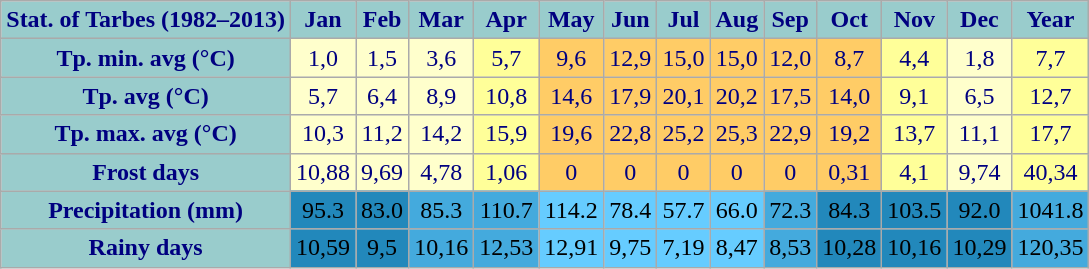<table class="wikitable" align="center">
<tr>
<th style="background: #99CCCC; color:#000080; text-align:center;" height="17">Stat. of Tarbes (1982–2013)</th>
<th style="background: #99CCCC; color:#000080; text-align:center;">Jan</th>
<th style="background: #99CCCC; color:#000080; text-align:center;">Feb</th>
<th style="background: #99CCCC; color:#000080; text-align:center;">Mar</th>
<th style="background: #99CCCC; color:#000080; text-align:center;">Apr</th>
<th style="background: #99CCCC; color:#000080; text-align:center;">May</th>
<th style="background: #99CCCC; color:#000080; text-align:center;">Jun</th>
<th style="background: #99CCCC; color:#000080; text-align:center;">Jul</th>
<th style="background: #99CCCC; color:#000080; text-align:center;">Aug</th>
<th style="background: #99CCCC; color:#000080; text-align:center;">Sep</th>
<th style="background: #99CCCC; color:#000080; text-align:center;">Oct</th>
<th style="background: #99CCCC; color:#000080; text-align:center;">Nov</th>
<th style="background: #99CCCC; color:#000080; text-align:center;">Dec</th>
<th style="background: #99CCCC; color:#000080; text-align:center;">Year</th>
</tr>
<tr>
<th style="background: #99CCCC; color:#000080; text-align:center;">Tp. min. avg (°C)</th>
<td style="background: #FFFFCC; color:#000080; text-align:center;">1,0</td>
<td style="background: #FFFFCC; color:#000080; text-align:center;">1,5</td>
<td style="background: #FFFFCC; color:#000080; text-align:center;">3,6</td>
<td style="background: #FFFF99; color:#000080; text-align:center;">5,7</td>
<td style="background: #FFCC66; color:#000080; text-align:center;">9,6</td>
<td style="background: #FFCC66; color:#000080; text-align:center;">12,9</td>
<td style="background: #FFCC66; color:#000080; text-align:center;">15,0</td>
<td style="background: #FFCC66; color:#000080; text-align:center;">15,0</td>
<td style="background: #FFCC66; color:#000080; text-align:center;">12,0</td>
<td style="background: #FFCC66; color:#000080; text-align:center;">8,7</td>
<td style="background: #FFFF99; color:#000080; text-align:center;">4,4</td>
<td style="background: #FFFFCC; color:#000080; text-align:center;">1,8</td>
<td style="background: #FFFF99; color:#000080; text-align:center;">7,7</td>
</tr>
<tr>
<th style="background: #99CCCC; color:#000080; text-align:center;">Tp. avg (°C)</th>
<td style="background: #FFFFCC; color:#000080; text-align:center;">5,7</td>
<td style="background: #FFFFCC; color:#000080; text-align:center;">6,4</td>
<td style="background: #FFFFCC; color:#000080; text-align:center;">8,9</td>
<td style="background: #FFFF99; color:#000080; text-align:center;">10,8</td>
<td style="background: #FFCC66; color:#000080; text-align:center;">14,6</td>
<td style="background: #FFCC66; color:#000080; text-align:center;">17,9</td>
<td style="background: #FFCC66; color:#000080; text-align:center;">20,1</td>
<td style="background: #FFCC66; color:#000080; text-align:center;">20,2</td>
<td style="background: #FFCC66; color:#000080; text-align:center;">17,5</td>
<td style="background: #FFCC66; color:#000080; text-align:center;">14,0</td>
<td style="background: #FFFF99; color:#000080; text-align:center;">9,1</td>
<td style="background: #FFFFCC; color:#000080; text-align:center;">6,5</td>
<td style="background: #FFFF99; color:#000080; text-align:center;">12,7</td>
</tr>
<tr>
<th style="background: #99CCCC; color:#000080; text-align:center;">Tp. max. avg (°C)</th>
<td style="background: #FFFFCC; color:#000080; text-align:center;">10,3</td>
<td style="background: #FFFFCC; color:#000080; text-align:center;">11,2</td>
<td style="background: #FFFFCC; color:#000080; text-align:center;">14,2</td>
<td style="background: #FFFF99; color:#000080; text-align:center;">15,9</td>
<td style="background: #FFCC66; color:#000080; text-align:center;">19,6</td>
<td style="background: #FFCC66; color:#000080; text-align:center;">22,8</td>
<td style="background: #FFCC66; color:#000080; text-align:center;">25,2</td>
<td style="background: #FFCC66; color:#000080; text-align:center;">25,3</td>
<td style="background: #FFCC66; color:#000080; text-align:center;">22,9</td>
<td style="background: #FFCC66; color:#000080; text-align:center;">19,2</td>
<td style="background: #FFFF99; color:#000080; text-align:center;">13,7</td>
<td style="background: #FFFFCC; color:#000080; text-align:center;">11,1</td>
<td style="background: #FFFF99; color:#000080; text-align:center;">17,7</td>
</tr>
<tr>
<th style="background: #99CCCC; color:#000080; text-align:center;">Frost days</th>
<td style="background: #FFFFCC; color:#000080; text-align:center;">10,88</td>
<td style="background: #FFFFCC; color:#000080; text-align:center;">9,69</td>
<td style="background: #FFFFCC; color:#000080; text-align:center;">4,78</td>
<td style="background: #FFFF99; color:#000080; text-align:center;">1,06</td>
<td style="background: #FFCC66; color:#000080; text-align:center;">0</td>
<td style="background: #FFCC66; color:#000080; text-align:center;">0</td>
<td style="background: #FFCC66; color:#000080; text-align:center;">0</td>
<td style="background: #FFCC66; color:#000080; text-align:center;">0</td>
<td style="background: #FFCC66; color:#000080; text-align:center;">0</td>
<td style="background: #FFCC66; color:#000080; text-align:center;">0,31</td>
<td style="background: #FFFF99; color:#000080; text-align:center;">4,1</td>
<td style="background: #FFFFCC; color:#000080; text-align:center;">9,74</td>
<td style="background: #FFFF99; color:#000080; text-align:center;">40,34</td>
</tr>
<tr>
<th style="background: #99CCCC; color:#000080;">Precipitation (mm)</th>
<td style="background: #2288BB; text-align:center;">95.3</td>
<td style="background: #2288BB; text-align:center;">83.0</td>
<td style="background: #44AADD; text-align:center;">85.3</td>
<td style="background: #44AADD; text-align:center;">110.7</td>
<td style="background: #66CCFF; text-align:center;">114.2</td>
<td style="background: #66CCFF; text-align:center;">78.4</td>
<td style="background: #66CCFF; text-align:center;">57.7</td>
<td style="background: #66CCFF; text-align:center;">66.0</td>
<td style="background: #44AADD; text-align:center;">72.3</td>
<td style="background: #2288BB; text-align:center;">84.3</td>
<td style="background: #2288BB; text-align:center;">103.5</td>
<td style="background: #2288BB; text-align:center;">92.0</td>
<td style="background: #44AADD; text-align:center;">1041.8</td>
</tr>
<tr>
<th style="background: #99CCCC; color:#000080;">Rainy days</th>
<td style="background: #2288BB; text-align:center;">10,59</td>
<td style="background: #2288BB; text-align:center;">9,5</td>
<td style="background: #44AADD; text-align:center;">10,16</td>
<td style="background: #44AADD; text-align:center;">12,53</td>
<td style="background: #66CCFF; text-align:center;">12,91</td>
<td style="background: #66CCFF; text-align:center;">9,75</td>
<td style="background: #66CCFF; text-align:center;">7,19</td>
<td style="background: #66CCFF; text-align:center;">8,47</td>
<td style="background: #44AADD; text-align:center;">8,53</td>
<td style="background: #2288BB; text-align:center;">10,28</td>
<td style="background: #2288BB; text-align:center;">10,16</td>
<td style="background: #2288BB; text-align:center;">10,29</td>
<td style="background: #44AADD; text-align:center;">120,35</td>
</tr>
</table>
